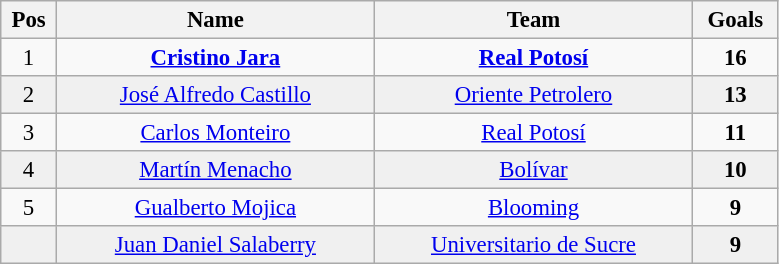<table class="wikitable" style="font-size:95%; text-align:center;">
<tr>
<th width="30">Pos</th>
<th width="205">Name</th>
<th width="205">Team</th>
<th width="50">Goals</th>
</tr>
<tr>
<td>1</td>
<td><strong><a href='#'>Cristino Jara</a></strong></td>
<td><strong><a href='#'>Real Potosí</a></strong></td>
<td><strong>16</strong></td>
</tr>
<tr bgcolor="#F0F0F0">
<td>2</td>
<td><a href='#'>José Alfredo Castillo</a></td>
<td><a href='#'>Oriente Petrolero</a></td>
<td><strong>13</strong></td>
</tr>
<tr>
<td>3</td>
<td><a href='#'>Carlos Monteiro</a></td>
<td><a href='#'>Real Potosí</a></td>
<td><strong>11</strong></td>
</tr>
<tr bgcolor="#F0F0F0">
<td>4</td>
<td><a href='#'>Martín Menacho</a></td>
<td><a href='#'>Bolívar</a></td>
<td><strong>10</strong></td>
</tr>
<tr>
<td>5</td>
<td><a href='#'>Gualberto Mojica</a></td>
<td><a href='#'>Blooming</a></td>
<td><strong>9</strong></td>
</tr>
<tr bgcolor="#F0F0F0">
<td></td>
<td><a href='#'>Juan Daniel Salaberry</a></td>
<td><a href='#'>Universitario de Sucre</a></td>
<td><strong>9</strong></td>
</tr>
</table>
